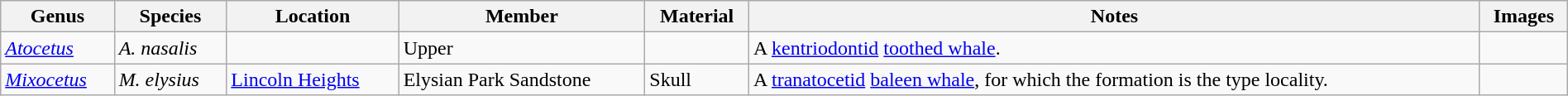<table class="wikitable" width="100%" align="center">
<tr>
<th>Genus</th>
<th>Species</th>
<th>Location</th>
<th>Member</th>
<th>Material</th>
<th>Notes</th>
<th>Images</th>
</tr>
<tr>
<td><em><a href='#'>Atocetus</a></em></td>
<td><em>A. nasalis</em></td>
<td></td>
<td>Upper</td>
<td></td>
<td>A <a href='#'>kentriodontid</a> <a href='#'>toothed whale</a>.</td>
<td></td>
</tr>
<tr>
<td><em><a href='#'>Mixocetus</a></em></td>
<td><em>M. elysius</em></td>
<td><a href='#'>Lincoln Heights</a></td>
<td>Elysian Park Sandstone</td>
<td>Skull</td>
<td>A <a href='#'>tranatocetid</a> <a href='#'>baleen whale</a>, for which the formation is the type locality.</td>
<td></td>
</tr>
</table>
